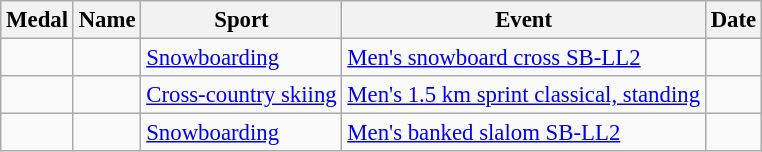<table class="wikitable sortable" style="font-size:95%">
<tr>
<th>Medal</th>
<th>Name</th>
<th>Sport</th>
<th>Event</th>
<th>Date</th>
</tr>
<tr>
<td></td>
<td></td>
<td><a href='#'>Snowboarding</a></td>
<td><a href='#'>Men's snowboard cross SB-LL2</a></td>
<td></td>
</tr>
<tr>
<td></td>
<td></td>
<td><a href='#'>Cross-country skiing</a></td>
<td><a href='#'>Men's 1.5 km sprint classical, standing</a></td>
<td></td>
</tr>
<tr>
<td></td>
<td></td>
<td><a href='#'>Snowboarding</a></td>
<td><a href='#'>Men's banked slalom SB-LL2</a></td>
<td></td>
</tr>
</table>
